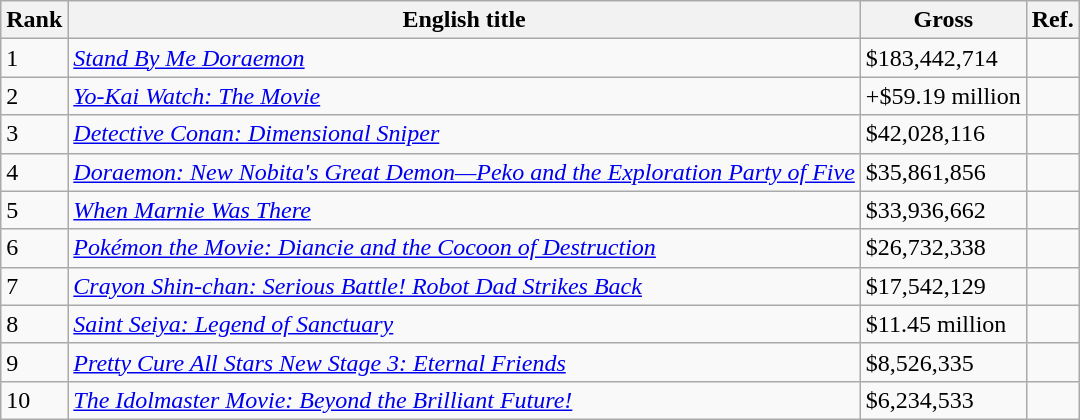<table class="wikitable sortable" style="margin:auto; margin:auto;">
<tr>
<th>Rank</th>
<th>English title</th>
<th>Gross</th>
<th>Ref.</th>
</tr>
<tr>
<td>1</td>
<td><em><a href='#'>Stand By Me Doraemon</a></em></td>
<td>$183,442,714</td>
<td></td>
</tr>
<tr>
<td>2</td>
<td><em><a href='#'>Yo-Kai Watch: The Movie</a></em></td>
<td>+$59.19 million</td>
<td></td>
</tr>
<tr>
<td>3</td>
<td><em><a href='#'>Detective Conan: Dimensional Sniper</a></em></td>
<td>$42,028,116</td>
<td></td>
</tr>
<tr>
<td>4</td>
<td><em><a href='#'>Doraemon: New Nobita's Great Demon—Peko and the Exploration Party of Five</a></em></td>
<td>$35,861,856</td>
<td></td>
</tr>
<tr>
<td>5</td>
<td><em><a href='#'>When Marnie Was There</a></em></td>
<td>$33,936,662</td>
<td></td>
</tr>
<tr>
<td>6</td>
<td><em><a href='#'>Pokémon the Movie: Diancie and the Cocoon of Destruction</a></em></td>
<td>$26,732,338</td>
<td></td>
</tr>
<tr>
<td>7</td>
<td><em><a href='#'>Crayon Shin-chan: Serious Battle! Robot Dad Strikes Back</a></em></td>
<td>$17,542,129</td>
<td></td>
</tr>
<tr>
<td>8</td>
<td><em><a href='#'>Saint Seiya: Legend of Sanctuary</a></em></td>
<td>$11.45 million</td>
<td></td>
</tr>
<tr>
<td>9</td>
<td><em><a href='#'>Pretty Cure All Stars New Stage 3: Eternal Friends</a></em></td>
<td>$8,526,335</td>
<td></td>
</tr>
<tr>
<td>10</td>
<td><em><a href='#'>The Idolmaster Movie: Beyond the Brilliant Future!</a></em></td>
<td>$6,234,533</td>
<td></td>
</tr>
</table>
